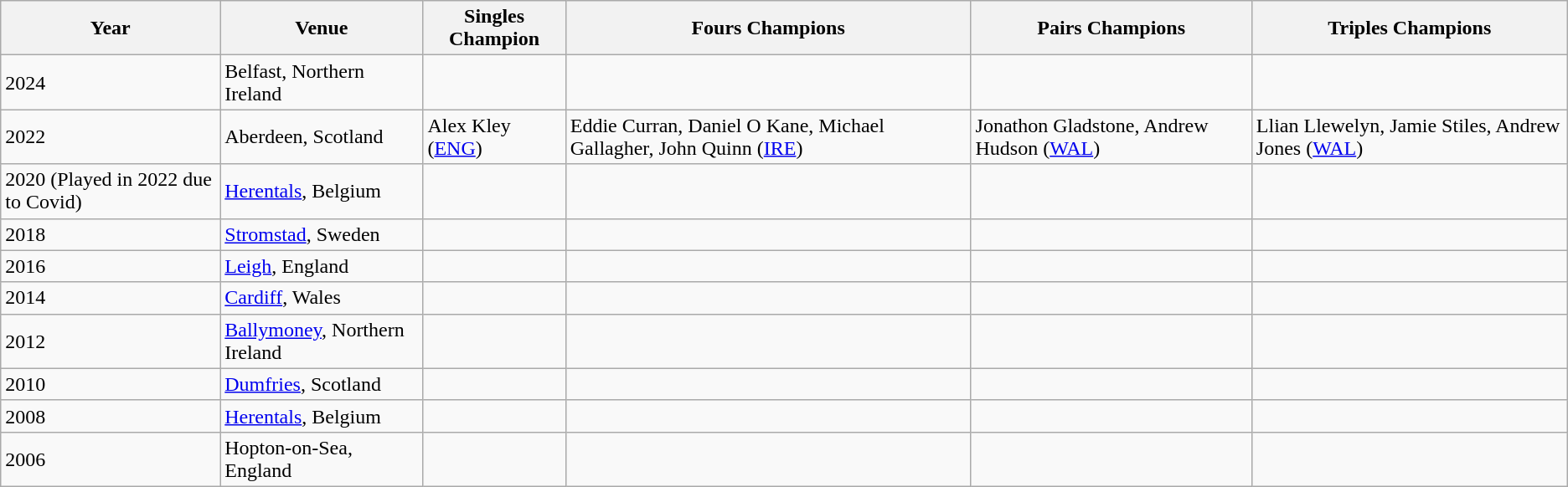<table class="wikitable">
<tr>
<th>Year</th>
<th>Venue</th>
<th>Singles Champion</th>
<th>Fours Champions</th>
<th>Pairs Champions</th>
<th>Triples Champions</th>
</tr>
<tr>
<td>2024</td>
<td>Belfast, Northern Ireland</td>
<td></td>
<td></td>
<td></td>
<td></td>
</tr>
<tr>
<td>2022</td>
<td>Aberdeen, Scotland</td>
<td>Alex Kley (<a href='#'>ENG</a>)</td>
<td>Eddie Curran, Daniel O Kane, Michael Gallagher, John Quinn (<a href='#'>IRE</a>)</td>
<td>Jonathon Gladstone, Andrew Hudson (<a href='#'>WAL</a>)</td>
<td>Llian Llewelyn, Jamie Stiles, Andrew Jones (<a href='#'>WAL</a>)</td>
</tr>
<tr>
<td>2020 (Played in 2022 due to Covid)</td>
<td><a href='#'>Herentals</a>, Belgium</td>
<td></td>
<td></td>
<td></td>
<td></td>
</tr>
<tr>
<td>2018</td>
<td><a href='#'>Stromstad</a>, Sweden</td>
<td></td>
<td></td>
<td></td>
<td></td>
</tr>
<tr>
<td>2016</td>
<td><a href='#'>Leigh</a>, England</td>
<td></td>
<td></td>
<td></td>
<td></td>
</tr>
<tr>
<td>2014</td>
<td><a href='#'>Cardiff</a>, Wales</td>
<td></td>
<td></td>
<td></td>
<td></td>
</tr>
<tr>
<td>2012</td>
<td><a href='#'>Ballymoney</a>, Northern Ireland</td>
<td></td>
<td></td>
<td></td>
<td></td>
</tr>
<tr>
<td>2010</td>
<td><a href='#'>Dumfries</a>, Scotland</td>
<td></td>
<td></td>
<td></td>
<td></td>
</tr>
<tr>
<td>2008</td>
<td><a href='#'>Herentals</a>, Belgium</td>
<td></td>
<td></td>
<td></td>
<td></td>
</tr>
<tr>
<td>2006</td>
<td>Hopton-on-Sea, England</td>
<td></td>
<td></td>
<td></td>
<td></td>
</tr>
</table>
